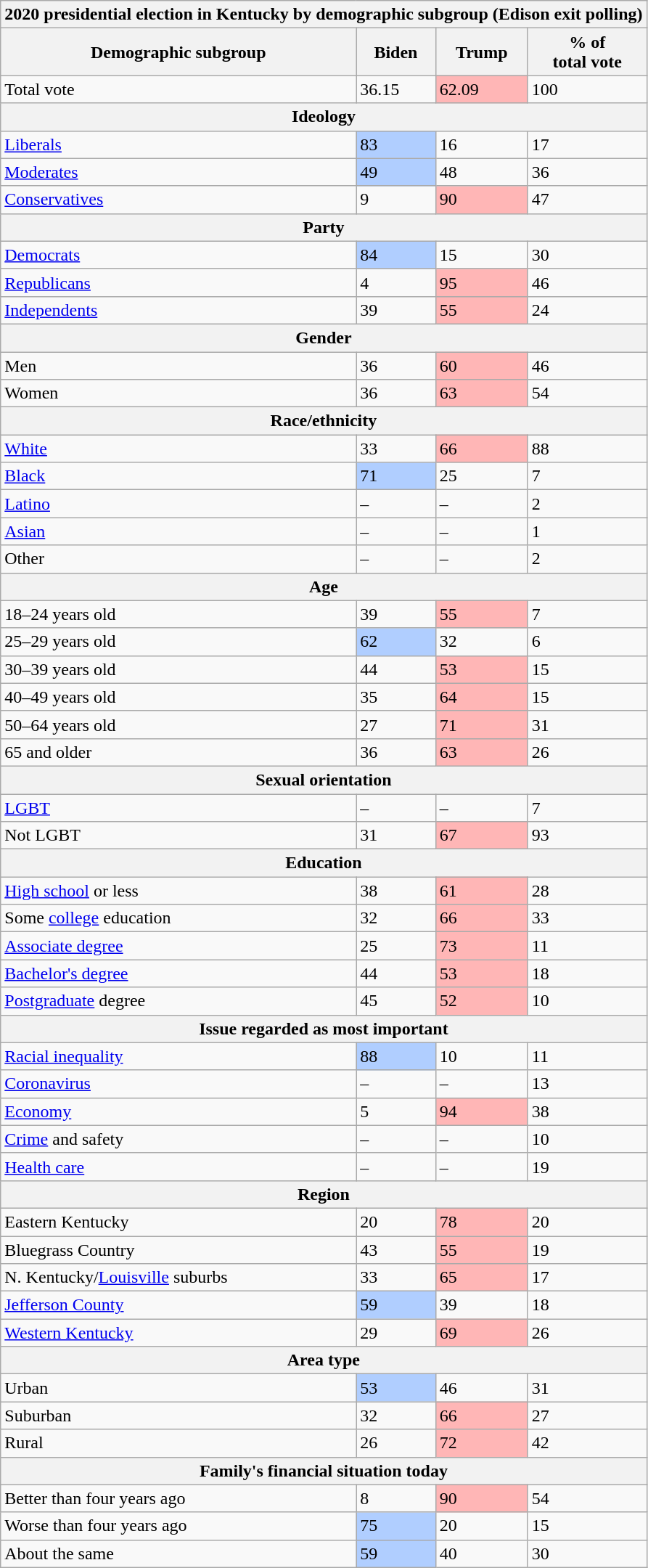<table class="wikitable sortable">
<tr>
<th colspan="4">2020 presidential election in Kentucky by demographic subgroup (Edison exit polling)</th>
</tr>
<tr>
<th>Demographic subgroup</th>
<th>Biden</th>
<th>Trump</th>
<th>% of<br>total vote</th>
</tr>
<tr>
<td>Total vote</td>
<td>36.15</td>
<td style="text-align:left; background:#ffb6b6;">62.09</td>
<td>100</td>
</tr>
<tr>
<th colspan="4">Ideology</th>
</tr>
<tr>
<td><a href='#'>Liberals</a></td>
<td style="text-align:left; background:#b0ceff;">83</td>
<td>16</td>
<td>17</td>
</tr>
<tr>
<td><a href='#'>Moderates</a></td>
<td style="text-align:left; background:#b0ceff;">49</td>
<td>48</td>
<td>36</td>
</tr>
<tr>
<td><a href='#'>Conservatives</a></td>
<td>9</td>
<td style="text-align:left; background:#ffb6b6;">90</td>
<td>47</td>
</tr>
<tr>
<th colspan="4">Party</th>
</tr>
<tr>
<td><a href='#'>Democrats</a></td>
<td style="text-align:left; background:#b0ceff;">84</td>
<td>15</td>
<td>30</td>
</tr>
<tr>
<td><a href='#'>Republicans</a></td>
<td>4</td>
<td style="text-align:left; background:#ffb6b6;">95</td>
<td>46</td>
</tr>
<tr>
<td><a href='#'>Independents</a></td>
<td>39</td>
<td style="text-align:left; background:#ffb6b6;">55</td>
<td>24</td>
</tr>
<tr>
<th colspan="4">Gender</th>
</tr>
<tr>
<td>Men</td>
<td>36</td>
<td style="text-align:left; background:#ffb6b6;">60</td>
<td>46</td>
</tr>
<tr>
<td>Women</td>
<td>36</td>
<td style="text-align:left; background:#ffb6b6;">63</td>
<td>54</td>
</tr>
<tr>
<th colspan="4">Race/ethnicity</th>
</tr>
<tr>
<td><a href='#'>White</a></td>
<td>33</td>
<td style="text-align:left; background:#ffb6b6;">66</td>
<td>88</td>
</tr>
<tr>
<td><a href='#'>Black</a></td>
<td style="text-align:left; background:#b0ceff;">71</td>
<td>25</td>
<td>7</td>
</tr>
<tr>
<td><a href='#'>Latino</a></td>
<td>–</td>
<td>–</td>
<td>2</td>
</tr>
<tr>
<td><a href='#'>Asian</a></td>
<td>–</td>
<td>–</td>
<td>1</td>
</tr>
<tr>
<td>Other</td>
<td>–</td>
<td>–</td>
<td>2</td>
</tr>
<tr>
<th colspan="4">Age</th>
</tr>
<tr>
<td>18–24 years old</td>
<td>39</td>
<td style="text-align:left; background:#ffb6b6;">55</td>
<td>7</td>
</tr>
<tr>
<td>25–29 years old</td>
<td style="text-align:left; background:#b0ceff;">62</td>
<td>32</td>
<td>6</td>
</tr>
<tr>
<td>30–39 years old</td>
<td>44</td>
<td style="text-align:left; background:#ffb6b6;">53</td>
<td>15</td>
</tr>
<tr>
<td>40–49 years old</td>
<td>35</td>
<td style="text-align:left; background:#ffb6b6;">64</td>
<td>15</td>
</tr>
<tr>
<td>50–64 years old</td>
<td>27</td>
<td style="text-align:left; background:#ffb6b6;">71</td>
<td>31</td>
</tr>
<tr>
<td>65 and older</td>
<td>36</td>
<td style="text-align:left; background:#ffb6b6;">63</td>
<td>26</td>
</tr>
<tr>
<th colspan="4">Sexual orientation</th>
</tr>
<tr>
<td><a href='#'>LGBT</a></td>
<td>–</td>
<td>–</td>
<td>7</td>
</tr>
<tr>
<td>Not LGBT</td>
<td>31</td>
<td style="text-align:left; background:#ffb6b6;">67</td>
<td>93</td>
</tr>
<tr>
<th colspan="4">Education</th>
</tr>
<tr>
<td><a href='#'>High school</a> or less</td>
<td>38</td>
<td style="text-align:left; background:#ffb6b6;">61</td>
<td>28</td>
</tr>
<tr>
<td>Some <a href='#'>college</a> education</td>
<td>32</td>
<td style="text-align:left; background:#ffb6b6;">66</td>
<td>33</td>
</tr>
<tr>
<td><a href='#'>Associate degree</a></td>
<td>25</td>
<td style="text-align:left; background:#ffb6b6;">73</td>
<td>11</td>
</tr>
<tr>
<td><a href='#'>Bachelor's degree</a></td>
<td>44</td>
<td style="text-align:left; background:#ffb6b6;">53</td>
<td>18</td>
</tr>
<tr>
<td><a href='#'>Postgraduate</a> degree</td>
<td>45</td>
<td style="text-align:left; background:#ffb6b6;">52</td>
<td>10</td>
</tr>
<tr>
<th colspan="4">Issue regarded as most important</th>
</tr>
<tr>
<td><a href='#'>Racial inequality</a></td>
<td style="text-align:left; background:#b0ceff;">88</td>
<td>10</td>
<td>11</td>
</tr>
<tr>
<td><a href='#'>Coronavirus</a></td>
<td>–</td>
<td>–</td>
<td>13</td>
</tr>
<tr>
<td><a href='#'>Economy</a></td>
<td>5</td>
<td style="text-align:left; background:#ffb6b6;">94</td>
<td>38</td>
</tr>
<tr>
<td><a href='#'>Crime</a> and safety</td>
<td>–</td>
<td>–</td>
<td>10</td>
</tr>
<tr>
<td><a href='#'>Health care</a></td>
<td>–</td>
<td>–</td>
<td>19</td>
</tr>
<tr>
<th colspan="4">Region</th>
</tr>
<tr>
<td>Eastern Kentucky</td>
<td>20</td>
<td style="text-align:left; background:#ffb6b6;">78</td>
<td>20</td>
</tr>
<tr>
<td>Bluegrass Country</td>
<td>43</td>
<td style="text-align:left; background:#ffb6b6;">55</td>
<td>19</td>
</tr>
<tr>
<td>N. Kentucky/<a href='#'>Louisville</a> suburbs</td>
<td>33</td>
<td style="text-align:left; background:#ffb6b6;">65</td>
<td>17</td>
</tr>
<tr>
<td><a href='#'>Jefferson County</a></td>
<td style="text-align:left; background:#b0ceff;">59</td>
<td>39</td>
<td>18</td>
</tr>
<tr>
<td><a href='#'>Western Kentucky</a></td>
<td>29</td>
<td style="text-align:left; background:#ffb6b6;">69</td>
<td>26</td>
</tr>
<tr>
<th colspan="4">Area type</th>
</tr>
<tr>
<td>Urban</td>
<td style="text-align:left; background:#b0ceff;">53</td>
<td>46</td>
<td>31</td>
</tr>
<tr>
<td>Suburban</td>
<td>32</td>
<td style="text-align:left; background:#ffb6b6;">66</td>
<td>27</td>
</tr>
<tr>
<td>Rural</td>
<td>26</td>
<td style="text-align:left; background:#ffb6b6;">72</td>
<td>42</td>
</tr>
<tr>
<th colspan="4">Family's financial situation today</th>
</tr>
<tr>
<td>Better than four years ago</td>
<td>8</td>
<td style="text-align:left; background:#ffb6b6;">90</td>
<td>54</td>
</tr>
<tr>
<td>Worse than four years ago</td>
<td style="text-align:left; background:#b0ceff;">75</td>
<td>20</td>
<td>15</td>
</tr>
<tr>
<td>About the same</td>
<td style="text-align:left; background:#b0ceff;">59</td>
<td>40</td>
<td>30</td>
</tr>
</table>
